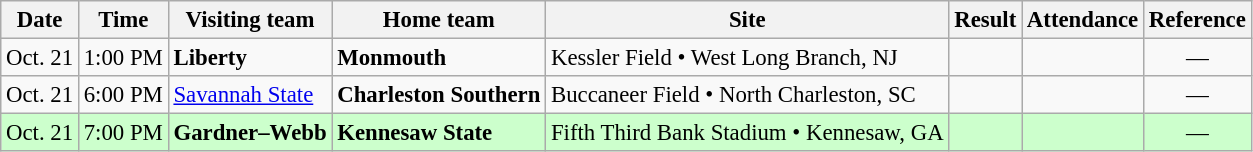<table class="wikitable" style="font-size:95%;">
<tr>
<th>Date</th>
<th>Time</th>
<th>Visiting team</th>
<th>Home team</th>
<th>Site</th>
<th>Result</th>
<th>Attendance</th>
<th class="unsortable">Reference</th>
</tr>
<tr bgcolor=>
<td>Oct. 21</td>
<td>1:00 PM</td>
<td><strong>Liberty</strong></td>
<td><strong>Monmouth</strong></td>
<td>Kessler Field • West Long Branch, NJ</td>
<td></td>
<td></td>
<td style="text-align:center;">— </td>
</tr>
<tr bgcolor=>
<td>Oct. 21</td>
<td>6:00 PM</td>
<td><a href='#'>Savannah State</a></td>
<td><strong>Charleston Southern</strong></td>
<td>Buccaneer Field • North Charleston, SC</td>
<td></td>
<td></td>
<td style="text-align:center;">— </td>
</tr>
<tr bgcolor= ccffcc>
<td>Oct. 21</td>
<td>7:00 PM</td>
<td><strong>Gardner–Webb</strong></td>
<td><strong>Kennesaw State</strong></td>
<td>Fifth Third Bank Stadium • Kennesaw, GA</td>
<td></td>
<td></td>
<td style="text-align:center;">— </td>
</tr>
</table>
